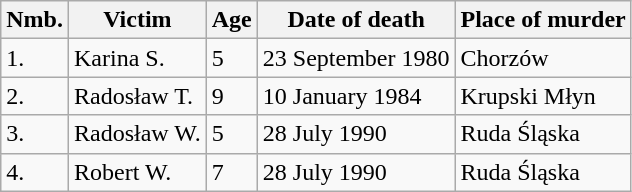<table class="wikitable sortable">
<tr>
<th>Nmb.</th>
<th>Victim</th>
<th>Age</th>
<th>Date of death</th>
<th>Place of murder</th>
</tr>
<tr>
<td>1.</td>
<td>Karina S.</td>
<td>5</td>
<td>23 September 1980</td>
<td>Chorzów</td>
</tr>
<tr>
<td>2.</td>
<td>Radosław T.</td>
<td>9</td>
<td>10 January 1984</td>
<td>Krupski Młyn</td>
</tr>
<tr>
<td>3.</td>
<td>Radosław W.</td>
<td>5</td>
<td>28 July 1990</td>
<td>Ruda Śląska</td>
</tr>
<tr>
<td>4.</td>
<td>Robert W.</td>
<td>7</td>
<td>28 July 1990</td>
<td>Ruda Śląska</td>
</tr>
</table>
